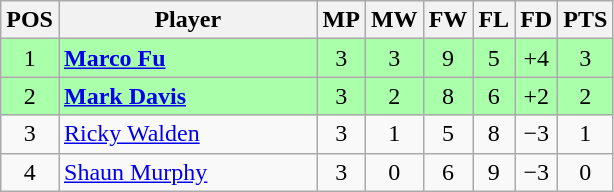<table class="wikitable" style="text-align: center;">
<tr>
<th width=20>POS</th>
<th width=165>Player</th>
<th width=20>MP</th>
<th width=20>MW</th>
<th width=20>FW</th>
<th width=20>FL</th>
<th width=20>FD</th>
<th width=20>PTS</th>
</tr>
<tr style="background:#aaffaa;">
<td>1</td>
<td style="text-align:left;"> <strong><a href='#'>Marco Fu</a></strong></td>
<td>3</td>
<td>3</td>
<td>9</td>
<td>5</td>
<td>+4</td>
<td>3</td>
</tr>
<tr style="background:#aaffaa;">
<td>2</td>
<td style="text-align:left;"> <strong><a href='#'>Mark Davis</a></strong></td>
<td>3</td>
<td>2</td>
<td>8</td>
<td>6</td>
<td>+2</td>
<td>2</td>
</tr>
<tr>
<td>3</td>
<td style="text-align:left;"> <a href='#'>Ricky Walden</a></td>
<td>3</td>
<td>1</td>
<td>5</td>
<td>8</td>
<td>−3</td>
<td>1</td>
</tr>
<tr>
<td>4</td>
<td style="text-align:left;"> <a href='#'>Shaun Murphy</a></td>
<td>3</td>
<td>0</td>
<td>6</td>
<td>9</td>
<td>−3</td>
<td>0</td>
</tr>
</table>
